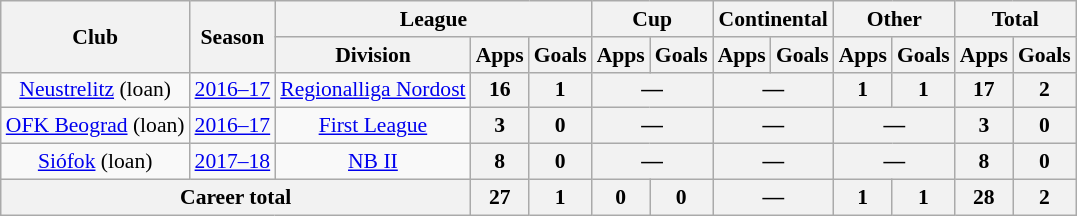<table class="wikitable" style="text-align: center;font-size:90%">
<tr>
<th rowspan="2">Club</th>
<th rowspan="2">Season</th>
<th colspan="3">League</th>
<th colspan="2">Cup</th>
<th colspan="2">Continental</th>
<th colspan="2">Other</th>
<th colspan="2">Total</th>
</tr>
<tr>
<th>Division</th>
<th>Apps</th>
<th>Goals</th>
<th>Apps</th>
<th>Goals</th>
<th>Apps</th>
<th>Goals</th>
<th>Apps</th>
<th>Goals</th>
<th>Apps</th>
<th>Goals</th>
</tr>
<tr>
<td><a href='#'>Neustrelitz</a> (loan)</td>
<td><a href='#'>2016–17</a></td>
<td><a href='#'>Regionalliga Nordost</a></td>
<th>16</th>
<th>1</th>
<th colspan="2">—</th>
<th colspan="2">—</th>
<th>1</th>
<th>1</th>
<th>17</th>
<th>2</th>
</tr>
<tr>
<td><a href='#'>OFK Beograd</a> (loan)</td>
<td><a href='#'>2016–17</a></td>
<td><a href='#'>First League</a></td>
<th>3</th>
<th>0</th>
<th colspan="2">—</th>
<th colspan="2">—</th>
<th colspan="2">—</th>
<th>3</th>
<th>0</th>
</tr>
<tr>
<td><a href='#'>Siófok</a> (loan)</td>
<td><a href='#'>2017–18</a></td>
<td><a href='#'>NB II</a></td>
<th>8</th>
<th>0</th>
<th colspan="2">—</th>
<th colspan="2">—</th>
<th colspan="2">—</th>
<th>8</th>
<th>0</th>
</tr>
<tr>
<th colspan="3">Career total</th>
<th>27</th>
<th>1</th>
<th>0</th>
<th>0</th>
<th colspan="2">—</th>
<th>1</th>
<th>1</th>
<th>28</th>
<th>2</th>
</tr>
</table>
